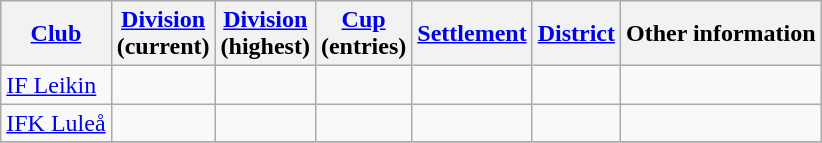<table class="wikitable" style="text-align:left">
<tr>
<th style= width="180px"><a href='#'>Club</a></th>
<th style= width="80px"><a href='#'>Division</a><br> (current)</th>
<th style= width="80px"><a href='#'>Division</a><br> (highest)</th>
<th style= width="60px"><a href='#'>Cup</a><br> (entries)</th>
<th style= width="110px"><a href='#'>Settlement</a></th>
<th style= width="110px"><a href='#'>District</a></th>
<th style= width="230px">Other information</th>
</tr>
<tr>
<td><a href='#'>IF Leikin</a></td>
<td></td>
<td></td>
<td></td>
<td></td>
<td></td>
<td></td>
</tr>
<tr>
<td><a href='#'>IFK Luleå</a></td>
<td></td>
<td></td>
<td></td>
<td></td>
<td></td>
<td></td>
</tr>
<tr>
</tr>
</table>
